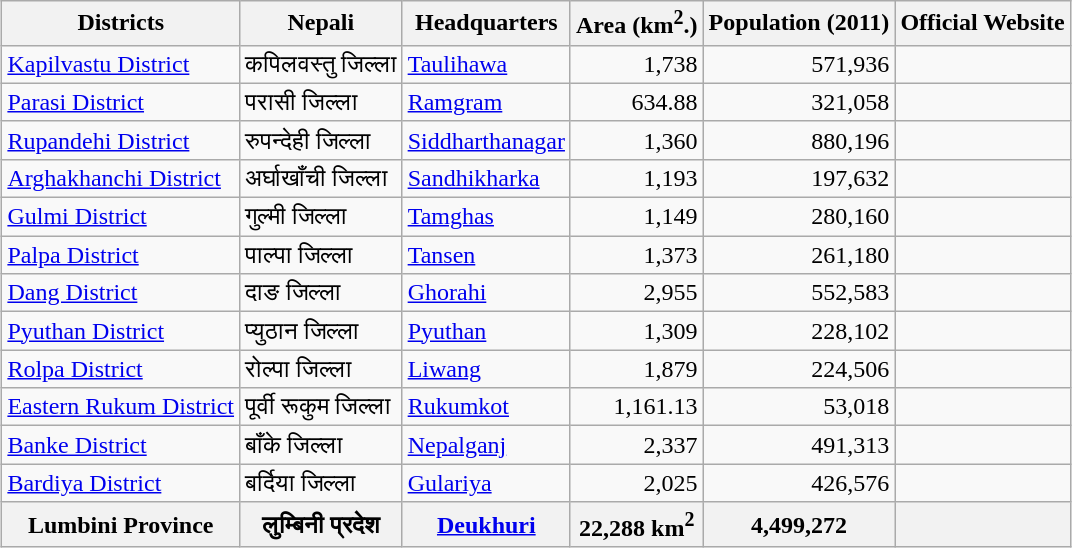<table class="wikitable sortable" style="margin:auto;">
<tr style="text-align:center;">
<th>Districts</th>
<th>Nepali</th>
<th>Headquarters</th>
<th>Area (km<sup>2</sup>.)</th>
<th>Population (2011)</th>
<th>Official Website</th>
</tr>
<tr>
<td><a href='#'>Kapilvastu District</a></td>
<td>कपिलवस्तु जिल्ला</td>
<td><a href='#'>Taulihawa</a></td>
<td align="right">1,738</td>
<td align="right">571,936</td>
<td></td>
</tr>
<tr>
<td><a href='#'>Parasi District</a></td>
<td>परासी जिल्ला</td>
<td><a href='#'>Ramgram</a></td>
<td align="right">634.88</td>
<td align="right">321,058</td>
<td></td>
</tr>
<tr>
<td><a href='#'>Rupandehi District</a></td>
<td>रुपन्देही जिल्ला</td>
<td><a href='#'>Siddharthanagar</a></td>
<td align="right">1,360</td>
<td align="right">880,196</td>
<td></td>
</tr>
<tr>
<td><a href='#'>Arghakhanchi District</a></td>
<td>अर्घाखाँची जिल्ला</td>
<td><a href='#'>Sandhikharka</a></td>
<td align="right">1,193</td>
<td align="right">197,632</td>
<td></td>
</tr>
<tr>
<td><a href='#'>Gulmi District</a></td>
<td>गुल्मी जिल्ला</td>
<td><a href='#'>Tamghas</a></td>
<td align="right">1,149</td>
<td align="right">280,160</td>
<td></td>
</tr>
<tr>
<td><a href='#'>Palpa District</a></td>
<td>पाल्पा जिल्ला</td>
<td><a href='#'>Tansen</a></td>
<td align="right">1,373</td>
<td align="right">261,180</td>
<td></td>
</tr>
<tr>
<td><a href='#'>Dang District</a></td>
<td>दाङ जिल्ला</td>
<td><a href='#'>Ghorahi</a></td>
<td align="right">2,955</td>
<td align="right">552,583</td>
<td></td>
</tr>
<tr>
<td><a href='#'>Pyuthan District</a></td>
<td>प्युठान जिल्ला</td>
<td><a href='#'>Pyuthan</a></td>
<td align="right">1,309</td>
<td align="right">228,102</td>
<td></td>
</tr>
<tr>
<td><a href='#'>Rolpa District</a></td>
<td>रोल्पा जिल्ला</td>
<td><a href='#'>Liwang</a></td>
<td align="right">1,879</td>
<td align="right">224,506</td>
<td></td>
</tr>
<tr>
<td><a href='#'>Eastern Rukum District</a></td>
<td>पूर्वी रूकुम जिल्ला</td>
<td><a href='#'>Rukumkot</a></td>
<td align="right">1,161.13</td>
<td align="right">53,018</td>
<td></td>
</tr>
<tr>
<td><a href='#'>Banke District</a></td>
<td>बाँके जिल्ला</td>
<td><a href='#'>Nepalganj</a></td>
<td align="right">2,337</td>
<td align="right">491,313</td>
<td></td>
</tr>
<tr>
<td><a href='#'>Bardiya District</a></td>
<td>बर्दिया जिल्ला</td>
<td><a href='#'>Gulariya</a></td>
<td align="right">2,025</td>
<td align="right">426,576</td>
<td></td>
</tr>
<tr>
<th><strong>Lumbini Province</strong></th>
<th><strong>लुम्बिनी प्रदेश</strong></th>
<th><strong><a href='#'>Deukhuri</a></strong></th>
<th><strong>22,288 km<sup>2</sup></strong></th>
<th><strong>4,499,272</strong></th>
<th></th>
</tr>
</table>
